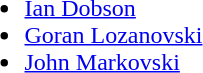<table>
<tr style = "vertical-align:top;">
<td><br><ul><li> <a href='#'>Ian Dobson</a></li><li> <a href='#'>Goran Lozanovski</a></li><li> <a href='#'>John Markovski</a></li></ul></td>
</tr>
</table>
